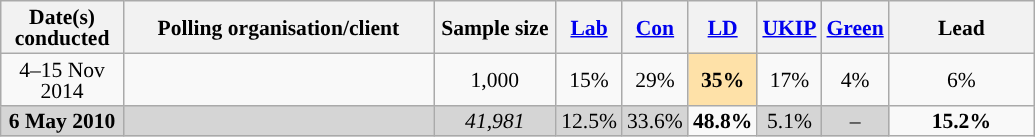<table class="wikitable sortable" style="text-align:center;font-size:90%;line-height:14px">
<tr>
<th ! style="width:75px;">Date(s)<br>conducted</th>
<th style="width:200px;">Polling organisation/client</th>
<th class="unsortable" style="width:75px;">Sample size</th>
<th class="unsortable" style="background:"><a href='#'><span>Lab</span></a></th>
<th class="unsortable" style="background:"><a href='#'><span>Con</span></a></th>
<th class="unsortable" style="background:"><a href='#'><span>LD</span></a></th>
<th class="unsortable" style="background:"><a href='#'><span>UKIP</span></a></th>
<th class="unsortable" style="background:"><a href='#'><span>Green</span></a></th>
<th class="unsortable" style="width:90px;">Lead</th>
</tr>
<tr>
<td>4–15 Nov 2014</td>
<td></td>
<td>1,000</td>
<td>15%</td>
<td>29%</td>
<td style="background:#FEE1A8"><strong>35%</strong></td>
<td>17%</td>
<td>4%</td>
<td style="background:">6%</td>
</tr>
<tr>
<td style="background:#D5D5D5"><strong>6 May 2010</strong></td>
<td style="background:#D5D5D5"></td>
<td style="background:#D5D5D5"><em>41,981</em></td>
<td style="background:#D5D5D5">12.5%</td>
<td style="background:#D5D5D5">33.6%</td>
<td style="background:"><strong>48.8%</strong></td>
<td style="background:#D5D5D5">5.1%</td>
<td style="background:#D5D5D5">–</td>
<td style="background:"><strong>15.2% </strong></td>
</tr>
</table>
